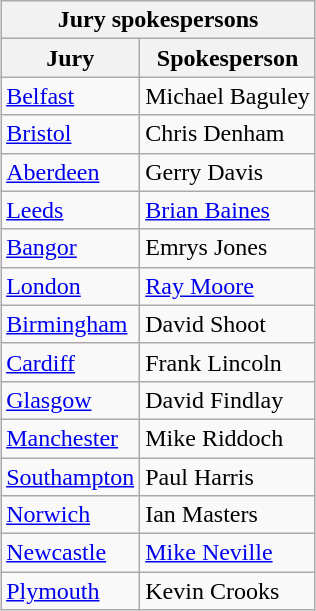<table class="wikitable collapsible" style="margin: 1em auto 1em auto; text-align:left;">
<tr>
<th colspan="2">Jury spokespersons</th>
</tr>
<tr>
<th>Jury</th>
<th>Spokesperson</th>
</tr>
<tr>
<td><a href='#'>Belfast</a></td>
<td>Michael Baguley</td>
</tr>
<tr>
<td><a href='#'>Bristol</a></td>
<td>Chris Denham</td>
</tr>
<tr>
<td><a href='#'>Aberdeen</a></td>
<td>Gerry Davis</td>
</tr>
<tr>
<td><a href='#'>Leeds</a></td>
<td><a href='#'>Brian Baines</a></td>
</tr>
<tr>
<td><a href='#'>Bangor</a></td>
<td>Emrys Jones</td>
</tr>
<tr>
<td><a href='#'>London</a></td>
<td><a href='#'>Ray Moore</a></td>
</tr>
<tr>
<td><a href='#'>Birmingham</a></td>
<td>David Shoot</td>
</tr>
<tr>
<td><a href='#'>Cardiff</a></td>
<td>Frank Lincoln</td>
</tr>
<tr>
<td><a href='#'>Glasgow</a></td>
<td>David Findlay</td>
</tr>
<tr>
<td><a href='#'>Manchester</a></td>
<td>Mike Riddoch</td>
</tr>
<tr>
<td><a href='#'>Southampton</a></td>
<td>Paul Harris</td>
</tr>
<tr>
<td><a href='#'>Norwich</a></td>
<td>Ian Masters</td>
</tr>
<tr>
<td><a href='#'>Newcastle</a></td>
<td><a href='#'>Mike Neville</a></td>
</tr>
<tr>
<td><a href='#'>Plymouth</a></td>
<td>Kevin Crooks</td>
</tr>
</table>
